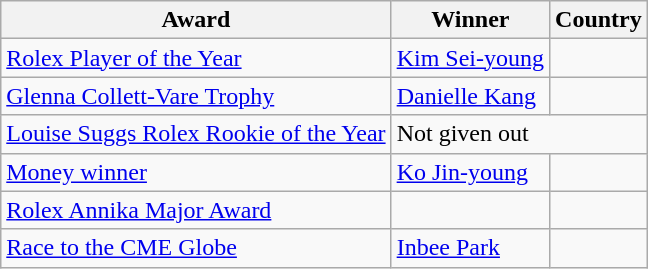<table class="wikitable">
<tr>
<th>Award</th>
<th>Winner</th>
<th>Country</th>
</tr>
<tr>
<td><a href='#'>Rolex Player of the Year</a></td>
<td><a href='#'>Kim Sei-young</a></td>
<td></td>
</tr>
<tr>
<td><a href='#'>Glenna Collett-Vare Trophy</a></td>
<td><a href='#'>Danielle Kang</a></td>
<td></td>
</tr>
<tr>
<td><a href='#'>Louise Suggs Rolex Rookie of the Year</a></td>
<td colspan=2>Not given out</td>
</tr>
<tr>
<td><a href='#'>Money winner</a></td>
<td><a href='#'>Ko Jin-young</a></td>
<td></td>
</tr>
<tr>
<td><a href='#'>Rolex Annika Major Award</a></td>
<td></td>
<td></td>
</tr>
<tr>
<td><a href='#'>Race to the CME Globe</a></td>
<td><a href='#'>Inbee Park</a></td>
<td></td>
</tr>
</table>
